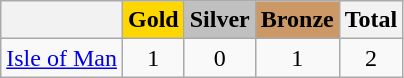<table class="wikitable">
<tr align="center">
<th></th>
<th style="background-color:gold">Gold</th>
<th style="background-color:silver">Silver</th>
<th style="background-color:#CC9966">Bronze</th>
<th>Total</th>
</tr>
<tr align="center">
<td> <a href='#'>Isle of Man</a></td>
<td>1</td>
<td>0</td>
<td>1</td>
<td>2</td>
</tr>
</table>
